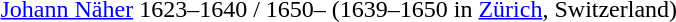<table>
<tr>
<td><a href='#'>Johann Näher</a></td>
<td>1623–1640 / 1650– (1639–1650 in <a href='#'>Zürich</a>, Switzerland)</td>
</tr>
<tr>
</tr>
</table>
